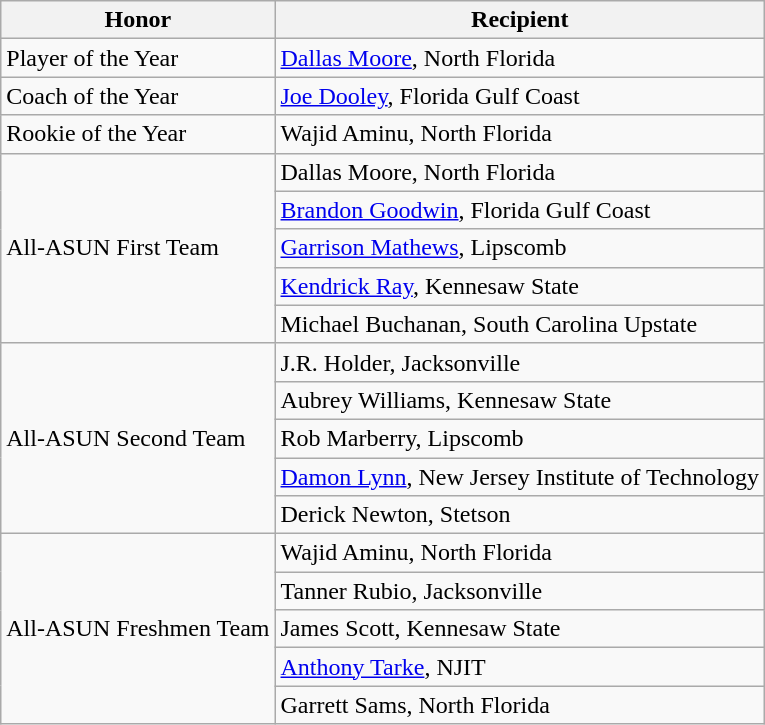<table class="wikitable" border="1">
<tr>
<th>Honor</th>
<th>Recipient</th>
</tr>
<tr>
<td>Player of the Year</td>
<td><a href='#'>Dallas Moore</a>, North Florida</td>
</tr>
<tr>
<td>Coach of the Year</td>
<td><a href='#'>Joe Dooley</a>, Florida Gulf Coast</td>
</tr>
<tr>
<td>Rookie of the Year</td>
<td>Wajid Aminu, North Florida</td>
</tr>
<tr>
<td rowspan=5 valign=middle>All-ASUN First Team</td>
<td>Dallas Moore, North Florida</td>
</tr>
<tr>
<td><a href='#'>Brandon Goodwin</a>, Florida Gulf Coast</td>
</tr>
<tr>
<td><a href='#'>Garrison Mathews</a>, Lipscomb</td>
</tr>
<tr>
<td><a href='#'>Kendrick Ray</a>, Kennesaw State</td>
</tr>
<tr>
<td>Michael Buchanan, South Carolina Upstate</td>
</tr>
<tr>
<td rowspan=5 valign=middle>All-ASUN Second Team</td>
<td>J.R. Holder, Jacksonville</td>
</tr>
<tr>
<td>Aubrey Williams, Kennesaw State</td>
</tr>
<tr>
<td>Rob Marberry, Lipscomb</td>
</tr>
<tr>
<td><a href='#'>Damon Lynn</a>, New Jersey Institute of Technology</td>
</tr>
<tr>
<td>Derick Newton, Stetson</td>
</tr>
<tr>
<td rowspan=5 valign=middle>All-ASUN Freshmen Team</td>
<td>Wajid Aminu, North Florida</td>
</tr>
<tr>
<td>Tanner Rubio, Jacksonville</td>
</tr>
<tr>
<td>James Scott, Kennesaw State</td>
</tr>
<tr>
<td><a href='#'>Anthony Tarke</a>, NJIT</td>
</tr>
<tr>
<td>Garrett Sams, North Florida</td>
</tr>
</table>
